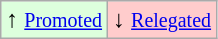<table class="wikitable" align="center">
<tr>
<td style="background:#ddffdd">↑ <small><a href='#'>Promoted</a></small></td>
<td style="background:#ffcccc">↓ <small><a href='#'>Relegated</a></small></td>
</tr>
</table>
